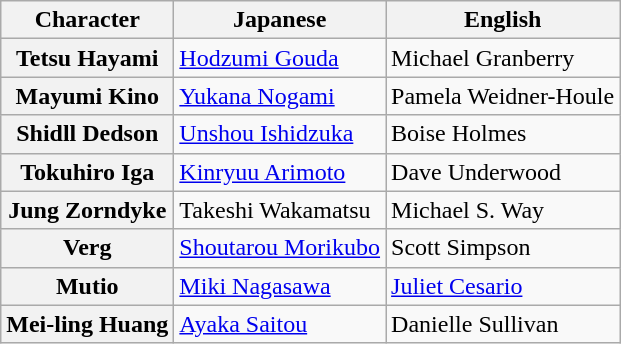<table class="wikitable mw-collapsible">
<tr>
<th>Character</th>
<th>Japanese</th>
<th>English</th>
</tr>
<tr>
<th>Tetsu Hayami</th>
<td><a href='#'>Hodzumi Gouda</a></td>
<td>Michael Granberry</td>
</tr>
<tr>
<th>Mayumi Kino</th>
<td><a href='#'>Yukana Nogami</a></td>
<td>Pamela Weidner-Houle</td>
</tr>
<tr>
<th>Shidll Dedson</th>
<td><a href='#'>Unshou Ishidzuka</a></td>
<td>Boise Holmes</td>
</tr>
<tr>
<th>Tokuhiro Iga</th>
<td><a href='#'>Kinryuu Arimoto</a></td>
<td>Dave Underwood</td>
</tr>
<tr>
<th>Jung Zorndyke</th>
<td>Takeshi Wakamatsu</td>
<td>Michael S. Way</td>
</tr>
<tr>
<th>Verg</th>
<td><a href='#'>Shoutarou Morikubo</a></td>
<td>Scott Simpson</td>
</tr>
<tr>
<th>Mutio</th>
<td><a href='#'>Miki Nagasawa</a></td>
<td><a href='#'>Juliet Cesario</a></td>
</tr>
<tr>
<th>Mei-ling Huang</th>
<td><a href='#'>Ayaka Saitou</a></td>
<td>Danielle Sullivan</td>
</tr>
</table>
